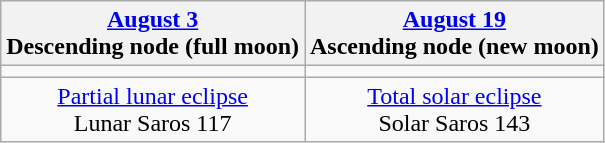<table class="wikitable">
<tr>
<th><a href='#'>August 3</a><br>Descending node (full moon)<br></th>
<th><a href='#'>August 19</a><br>Ascending node (new moon)<br></th>
</tr>
<tr>
<td></td>
<td></td>
</tr>
<tr align=center>
<td><a href='#'>Partial lunar eclipse</a><br>Lunar Saros 117</td>
<td><a href='#'>Total solar eclipse</a><br>Solar Saros 143</td>
</tr>
</table>
